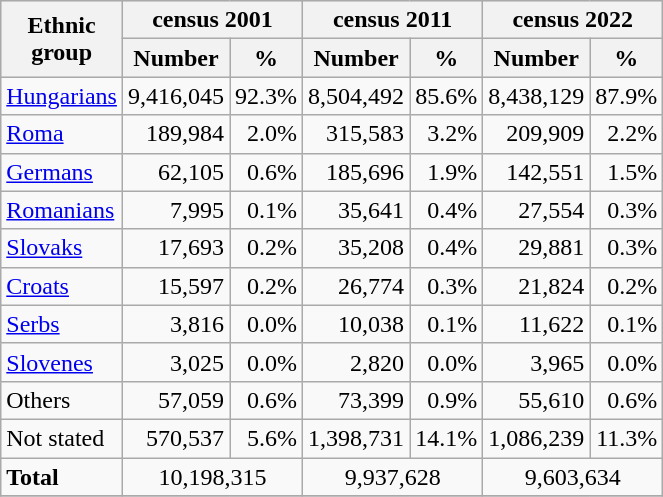<table class="wikitable" style="text-align: right;">
<tr bgcolor="#e0e0e0">
<th rowspan="2">Ethnic<br>group</th>
<th colspan="2">census 2001</th>
<th colspan="2">census 2011</th>
<th colspan="2">census 2022</th>
</tr>
<tr bgcolor="#e0e0e0">
<th>Number</th>
<th>%</th>
<th>Number</th>
<th>%</th>
<th>Number</th>
<th>%</th>
</tr>
<tr>
<td align="left"><a href='#'>Hungarians</a></td>
<td>9,416,045</td>
<td>92.3%</td>
<td>8,504,492</td>
<td>85.6%</td>
<td>8,438,129</td>
<td>87.9%</td>
</tr>
<tr>
<td align="left"><a href='#'>Roma</a></td>
<td>189,984</td>
<td>2.0%</td>
<td>315,583</td>
<td>3.2%</td>
<td>209,909</td>
<td>2.2%</td>
</tr>
<tr>
<td align="left"><a href='#'>Germans</a></td>
<td>62,105</td>
<td>0.6%</td>
<td>185,696</td>
<td>1.9%</td>
<td>142,551</td>
<td>1.5%</td>
</tr>
<tr>
<td align="left"><a href='#'>Romanians</a></td>
<td>7,995</td>
<td>0.1%</td>
<td>35,641</td>
<td>0.4%</td>
<td>27,554</td>
<td>0.3%</td>
</tr>
<tr>
<td align="left"><a href='#'>Slovaks</a></td>
<td>17,693</td>
<td>0.2%</td>
<td>35,208</td>
<td>0.4%</td>
<td>29,881</td>
<td>0.3%</td>
</tr>
<tr>
<td align="left"><a href='#'>Croats</a></td>
<td>15,597</td>
<td>0.2%</td>
<td>26,774</td>
<td>0.3%</td>
<td>21,824</td>
<td>0.2%</td>
</tr>
<tr>
<td align="left"><a href='#'>Serbs</a></td>
<td>3,816</td>
<td>0.0%</td>
<td>10,038</td>
<td>0.1%</td>
<td>11,622</td>
<td>0.1%</td>
</tr>
<tr>
<td align="left"><a href='#'>Slovenes</a></td>
<td>3,025</td>
<td>0.0%</td>
<td>2,820</td>
<td>0.0%</td>
<td>3,965</td>
<td>0.0%</td>
</tr>
<tr>
<td align="left">Others</td>
<td>57,059</td>
<td>0.6%</td>
<td>73,399</td>
<td>0.9%</td>
<td>55,610</td>
<td>0.6%</td>
</tr>
<tr>
<td align="left">Not stated</td>
<td>570,537</td>
<td>5.6%</td>
<td>1,398,731</td>
<td>14.1%</td>
<td>1,086,239</td>
<td>11.3%</td>
</tr>
<tr>
<td align="left"><strong>Total</strong></td>
<td colspan="2" align="center">10,198,315</td>
<td colspan="2" align="center">9,937,628</td>
<td colspan="2" align="center">9,603,634</td>
</tr>
<tr>
</tr>
</table>
